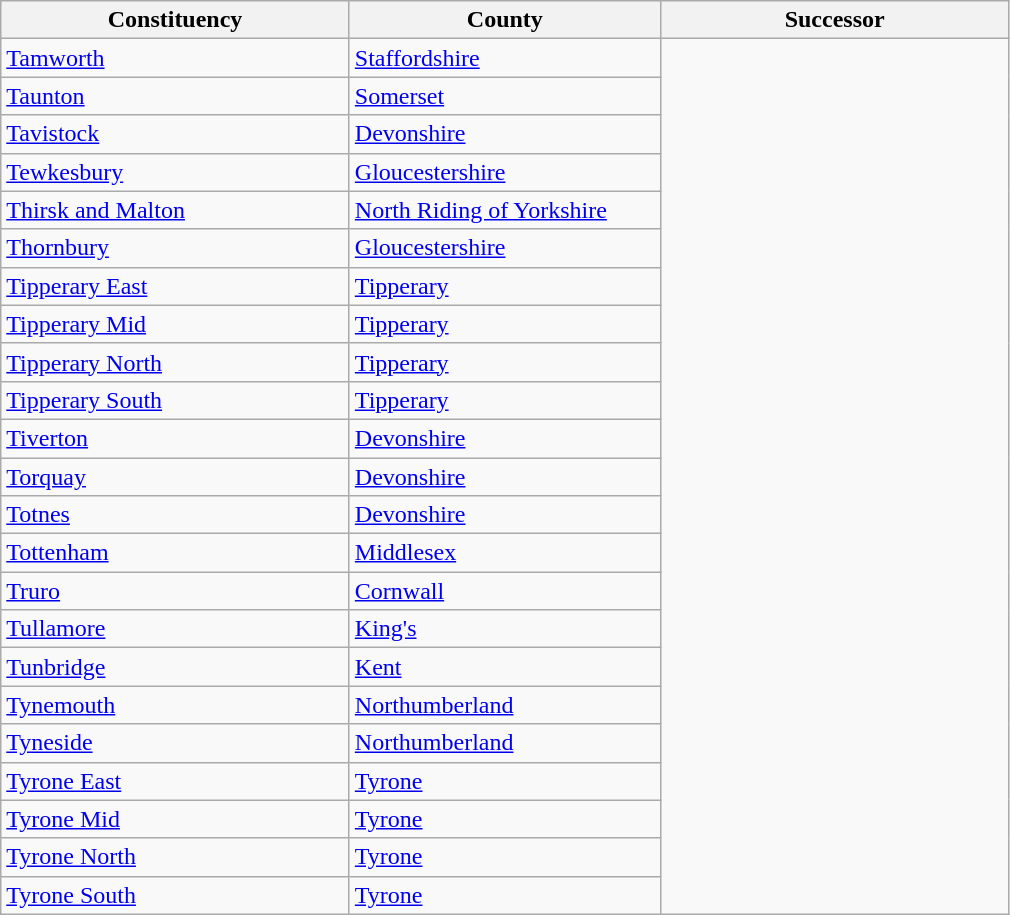<table class="wikitable">
<tr>
<th width="225px">Constituency</th>
<th width="200px">County</th>
<th width="225px">Successor</th>
</tr>
<tr>
<td><a href='#'>Tamworth</a></td>
<td><a href='#'>Staffordshire</a></td>
</tr>
<tr>
<td><a href='#'>Taunton</a></td>
<td><a href='#'>Somerset</a></td>
</tr>
<tr>
<td><a href='#'>Tavistock</a></td>
<td><a href='#'>Devonshire</a></td>
</tr>
<tr>
<td><a href='#'>Tewkesbury</a></td>
<td><a href='#'>Gloucestershire</a></td>
</tr>
<tr>
<td><a href='#'>Thirsk and Malton</a></td>
<td><a href='#'>North Riding of Yorkshire</a></td>
</tr>
<tr>
<td><a href='#'>Thornbury</a></td>
<td><a href='#'>Gloucestershire</a></td>
</tr>
<tr>
<td><a href='#'>Tipperary East</a></td>
<td><a href='#'>Tipperary</a></td>
</tr>
<tr>
<td><a href='#'>Tipperary Mid</a></td>
<td><a href='#'>Tipperary</a></td>
</tr>
<tr>
<td><a href='#'>Tipperary North</a></td>
<td><a href='#'>Tipperary</a></td>
</tr>
<tr>
<td><a href='#'>Tipperary South</a></td>
<td><a href='#'>Tipperary</a></td>
</tr>
<tr>
<td><a href='#'>Tiverton</a></td>
<td><a href='#'>Devonshire</a></td>
</tr>
<tr>
<td><a href='#'>Torquay</a></td>
<td><a href='#'>Devonshire</a></td>
</tr>
<tr>
<td><a href='#'>Totnes</a></td>
<td><a href='#'>Devonshire</a></td>
</tr>
<tr>
<td><a href='#'>Tottenham</a></td>
<td><a href='#'>Middlesex</a></td>
</tr>
<tr>
<td><a href='#'>Truro</a></td>
<td><a href='#'>Cornwall</a></td>
</tr>
<tr>
<td><a href='#'>Tullamore</a></td>
<td><a href='#'>King's</a></td>
</tr>
<tr>
<td><a href='#'>Tunbridge</a></td>
<td><a href='#'>Kent</a></td>
</tr>
<tr>
<td><a href='#'>Tynemouth</a></td>
<td><a href='#'>Northumberland</a></td>
</tr>
<tr>
<td><a href='#'>Tyneside</a></td>
<td><a href='#'>Northumberland</a></td>
</tr>
<tr>
<td><a href='#'>Tyrone East</a></td>
<td><a href='#'>Tyrone</a></td>
</tr>
<tr>
<td><a href='#'>Tyrone Mid</a></td>
<td><a href='#'>Tyrone</a></td>
</tr>
<tr>
<td><a href='#'>Tyrone North</a></td>
<td><a href='#'>Tyrone</a></td>
</tr>
<tr>
<td><a href='#'>Tyrone South</a></td>
<td><a href='#'>Tyrone</a></td>
</tr>
</table>
